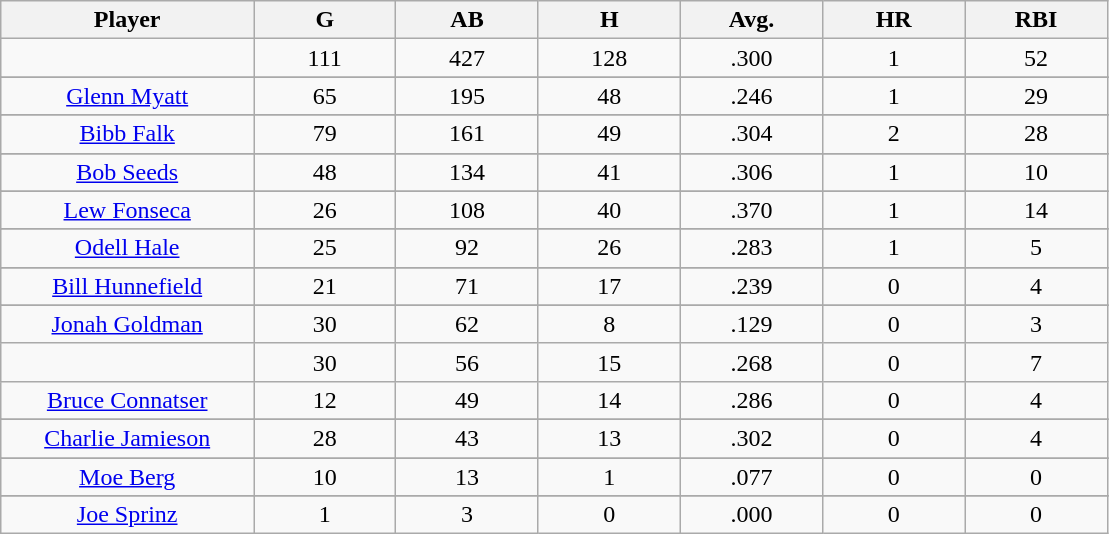<table class="wikitable sortable">
<tr>
<th bgcolor="#DDDDFF" width="16%">Player</th>
<th bgcolor="#DDDDFF" width="9%">G</th>
<th bgcolor="#DDDDFF" width="9%">AB</th>
<th bgcolor="#DDDDFF" width="9%">H</th>
<th bgcolor="#DDDDFF" width="9%">Avg.</th>
<th bgcolor="#DDDDFF" width="9%">HR</th>
<th bgcolor="#DDDDFF" width="9%">RBI</th>
</tr>
<tr align="center">
<td></td>
<td>111</td>
<td>427</td>
<td>128</td>
<td>.300</td>
<td>1</td>
<td>52</td>
</tr>
<tr>
</tr>
<tr align="center">
<td><a href='#'>Glenn Myatt</a></td>
<td>65</td>
<td>195</td>
<td>48</td>
<td>.246</td>
<td>1</td>
<td>29</td>
</tr>
<tr>
</tr>
<tr align="center">
<td><a href='#'>Bibb Falk</a></td>
<td>79</td>
<td>161</td>
<td>49</td>
<td>.304</td>
<td>2</td>
<td>28</td>
</tr>
<tr>
</tr>
<tr align="center">
<td><a href='#'>Bob Seeds</a></td>
<td>48</td>
<td>134</td>
<td>41</td>
<td>.306</td>
<td>1</td>
<td>10</td>
</tr>
<tr>
</tr>
<tr align="center">
<td><a href='#'>Lew Fonseca</a></td>
<td>26</td>
<td>108</td>
<td>40</td>
<td>.370</td>
<td>1</td>
<td>14</td>
</tr>
<tr>
</tr>
<tr align="center">
<td><a href='#'>Odell Hale</a></td>
<td>25</td>
<td>92</td>
<td>26</td>
<td>.283</td>
<td>1</td>
<td>5</td>
</tr>
<tr>
</tr>
<tr align="center">
<td><a href='#'>Bill Hunnefield</a></td>
<td>21</td>
<td>71</td>
<td>17</td>
<td>.239</td>
<td>0</td>
<td>4</td>
</tr>
<tr>
</tr>
<tr align="center">
<td><a href='#'>Jonah Goldman</a></td>
<td>30</td>
<td>62</td>
<td>8</td>
<td>.129</td>
<td>0</td>
<td>3</td>
</tr>
<tr align="center">
<td></td>
<td>30</td>
<td>56</td>
<td>15</td>
<td>.268</td>
<td>0</td>
<td>7</td>
</tr>
<tr align="center">
<td><a href='#'>Bruce Connatser</a></td>
<td>12</td>
<td>49</td>
<td>14</td>
<td>.286</td>
<td>0</td>
<td>4</td>
</tr>
<tr>
</tr>
<tr align="center">
<td><a href='#'>Charlie Jamieson</a></td>
<td>28</td>
<td>43</td>
<td>13</td>
<td>.302</td>
<td>0</td>
<td>4</td>
</tr>
<tr>
</tr>
<tr align="center">
<td><a href='#'>Moe Berg</a></td>
<td>10</td>
<td>13</td>
<td>1</td>
<td>.077</td>
<td>0</td>
<td>0</td>
</tr>
<tr>
</tr>
<tr align="center">
<td><a href='#'>Joe Sprinz</a></td>
<td>1</td>
<td>3</td>
<td>0</td>
<td>.000</td>
<td>0</td>
<td>0</td>
</tr>
</table>
